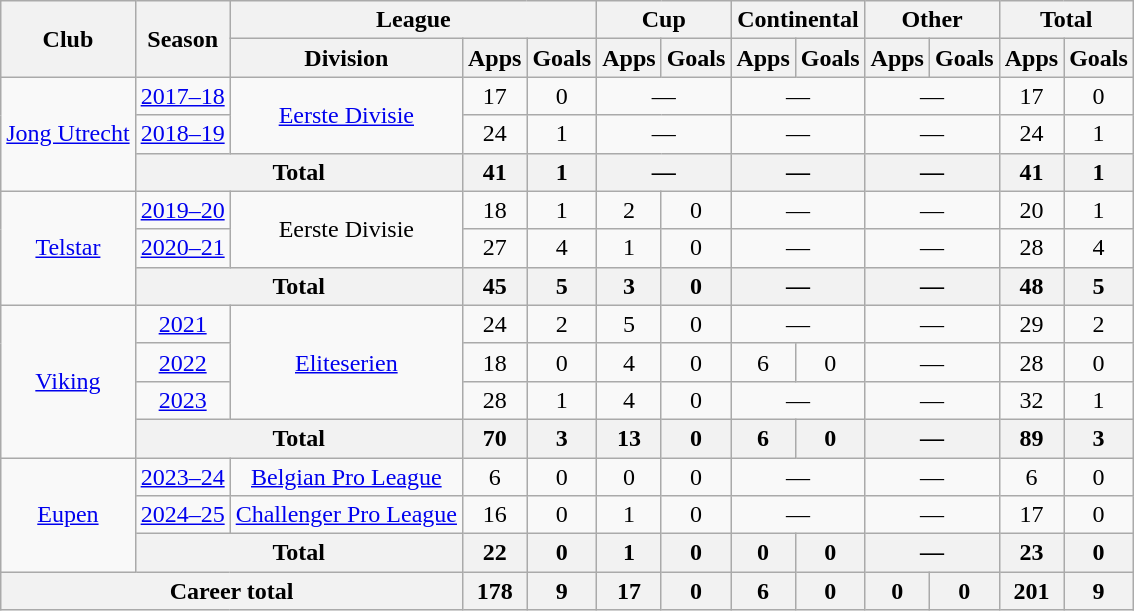<table class="wikitable" style="text-align: center;">
<tr>
<th rowspan="2">Club</th>
<th rowspan="2">Season</th>
<th colspan="3">League</th>
<th colspan="2">Cup</th>
<th colspan="2">Continental</th>
<th colspan="2">Other</th>
<th colspan="2">Total</th>
</tr>
<tr>
<th>Division</th>
<th>Apps</th>
<th>Goals</th>
<th>Apps</th>
<th>Goals</th>
<th>Apps</th>
<th>Goals</th>
<th>Apps</th>
<th>Goals</th>
<th>Apps</th>
<th>Goals</th>
</tr>
<tr>
<td rowspan="3"><a href='#'>Jong Utrecht</a></td>
<td><a href='#'>2017–18</a></td>
<td rowspan="2"><a href='#'>Eerste Divisie</a></td>
<td>17</td>
<td>0</td>
<td colspan="2">—</td>
<td colspan="2">—</td>
<td colspan="2">—</td>
<td>17</td>
<td>0</td>
</tr>
<tr>
<td><a href='#'>2018–19</a></td>
<td>24</td>
<td>1</td>
<td colspan="2">—</td>
<td colspan="2">—</td>
<td colspan="2">—</td>
<td>24</td>
<td>1</td>
</tr>
<tr>
<th colspan="2">Total</th>
<th>41</th>
<th>1</th>
<th colspan="2">—</th>
<th colspan="2">—</th>
<th colspan="2">—</th>
<th>41</th>
<th>1</th>
</tr>
<tr>
<td rowspan="3"><a href='#'>Telstar</a></td>
<td><a href='#'>2019–20</a></td>
<td rowspan="2">Eerste Divisie</td>
<td>18</td>
<td>1</td>
<td>2</td>
<td>0</td>
<td colspan="2">—</td>
<td colspan="2">—</td>
<td>20</td>
<td>1</td>
</tr>
<tr>
<td><a href='#'>2020–21</a></td>
<td>27</td>
<td>4</td>
<td>1</td>
<td>0</td>
<td colspan="2">—</td>
<td colspan="2">—</td>
<td>28</td>
<td>4</td>
</tr>
<tr>
<th colspan="2">Total</th>
<th>45</th>
<th>5</th>
<th>3</th>
<th>0</th>
<th colspan="2">—</th>
<th colspan="2">—</th>
<th>48</th>
<th>5</th>
</tr>
<tr>
<td rowspan="4"><a href='#'>Viking</a></td>
<td><a href='#'>2021</a></td>
<td rowspan="3"><a href='#'>Eliteserien</a></td>
<td>24</td>
<td>2</td>
<td>5</td>
<td>0</td>
<td colspan="2">—</td>
<td colspan="2">—</td>
<td>29</td>
<td>2</td>
</tr>
<tr>
<td><a href='#'>2022</a></td>
<td>18</td>
<td>0</td>
<td>4</td>
<td>0</td>
<td>6</td>
<td>0</td>
<td colspan="2">—</td>
<td>28</td>
<td>0</td>
</tr>
<tr>
<td><a href='#'>2023</a></td>
<td>28</td>
<td>1</td>
<td>4</td>
<td>0</td>
<td colspan="2">—</td>
<td colspan="2">—</td>
<td>32</td>
<td>1</td>
</tr>
<tr>
<th colspan="2">Total</th>
<th>70</th>
<th>3</th>
<th>13</th>
<th>0</th>
<th>6</th>
<th>0</th>
<th colspan="2">—</th>
<th>89</th>
<th>3</th>
</tr>
<tr>
<td rowspan="3"><a href='#'>Eupen</a></td>
<td><a href='#'>2023–24</a></td>
<td><a href='#'>Belgian Pro League</a></td>
<td>6</td>
<td>0</td>
<td>0</td>
<td>0</td>
<td colspan="2">—</td>
<td colspan="2">—</td>
<td>6</td>
<td>0</td>
</tr>
<tr>
<td><a href='#'>2024–25</a></td>
<td><a href='#'>Challenger Pro League</a></td>
<td>16</td>
<td>0</td>
<td>1</td>
<td>0</td>
<td colspan="2">—</td>
<td colspan="2">—</td>
<td>17</td>
<td>0</td>
</tr>
<tr>
<th colspan="2">Total</th>
<th>22</th>
<th>0</th>
<th>1</th>
<th>0</th>
<th>0</th>
<th>0</th>
<th colspan="2">—</th>
<th>23</th>
<th>0</th>
</tr>
<tr>
<th colspan="3">Career total</th>
<th>178</th>
<th>9</th>
<th>17</th>
<th>0</th>
<th>6</th>
<th>0</th>
<th>0</th>
<th>0</th>
<th>201</th>
<th>9</th>
</tr>
</table>
